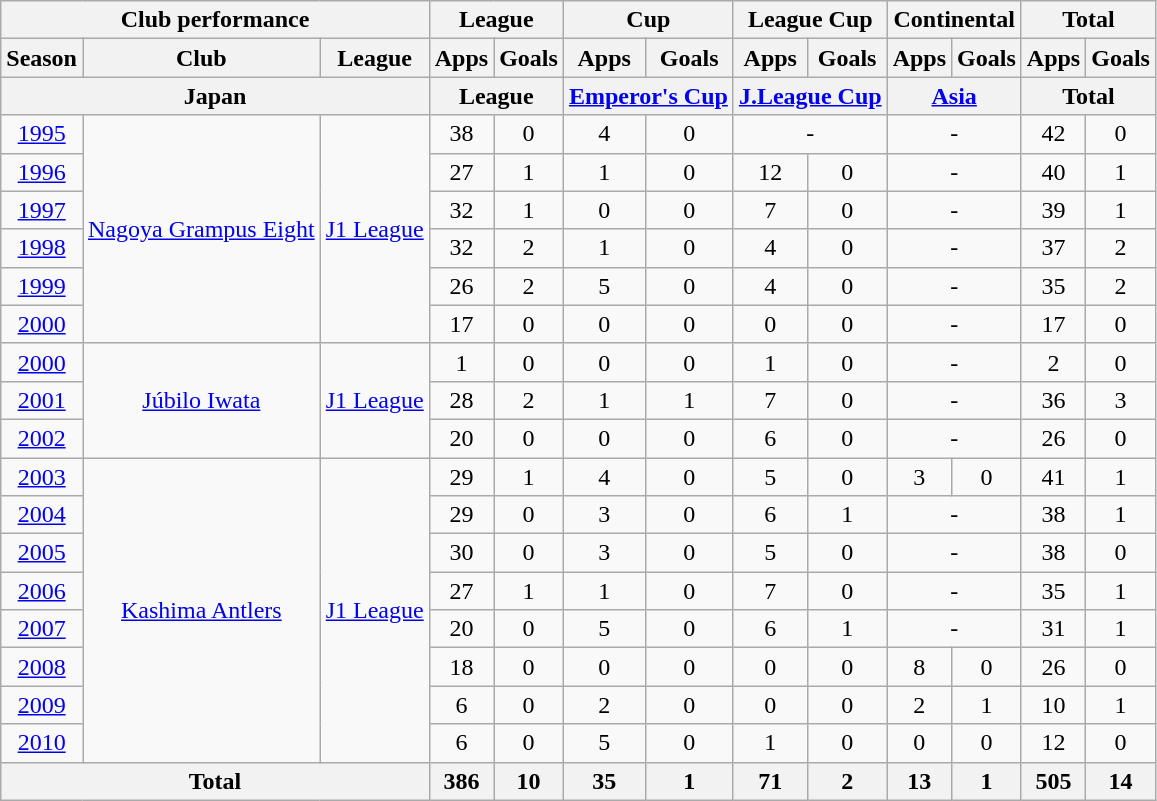<table class="wikitable" style="text-align:center;">
<tr>
<th colspan=3>Club performance</th>
<th colspan=2>League</th>
<th colspan=2>Cup</th>
<th colspan=2>League Cup</th>
<th colspan=2>Continental</th>
<th colspan=2>Total</th>
</tr>
<tr>
<th>Season</th>
<th>Club</th>
<th>League</th>
<th>Apps</th>
<th>Goals</th>
<th>Apps</th>
<th>Goals</th>
<th>Apps</th>
<th>Goals</th>
<th>Apps</th>
<th>Goals</th>
<th>Apps</th>
<th>Goals</th>
</tr>
<tr>
<th colspan=3>Japan</th>
<th colspan=2>League</th>
<th colspan=2><a href='#'>Emperor's Cup</a></th>
<th colspan=2><a href='#'>J.League Cup</a></th>
<th colspan=2><a href='#'>Asia</a></th>
<th colspan=2>Total</th>
</tr>
<tr>
<td><a href='#'>1995</a></td>
<td rowspan="6"><a href='#'>Nagoya Grampus Eight</a></td>
<td rowspan="6"><a href='#'>J1 League</a></td>
<td>38</td>
<td>0</td>
<td>4</td>
<td>0</td>
<td colspan="2">-</td>
<td colspan="2">-</td>
<td>42</td>
<td>0</td>
</tr>
<tr>
<td><a href='#'>1996</a></td>
<td>27</td>
<td>1</td>
<td>1</td>
<td>0</td>
<td>12</td>
<td>0</td>
<td colspan="2">-</td>
<td>40</td>
<td>1</td>
</tr>
<tr>
<td><a href='#'>1997</a></td>
<td>32</td>
<td>1</td>
<td>0</td>
<td>0</td>
<td>7</td>
<td>0</td>
<td colspan="2">-</td>
<td>39</td>
<td>1</td>
</tr>
<tr>
<td><a href='#'>1998</a></td>
<td>32</td>
<td>2</td>
<td>1</td>
<td>0</td>
<td>4</td>
<td>0</td>
<td colspan="2">-</td>
<td>37</td>
<td>2</td>
</tr>
<tr>
<td><a href='#'>1999</a></td>
<td>26</td>
<td>2</td>
<td>5</td>
<td>0</td>
<td>4</td>
<td>0</td>
<td colspan="2">-</td>
<td>35</td>
<td>2</td>
</tr>
<tr>
<td><a href='#'>2000</a></td>
<td>17</td>
<td>0</td>
<td>0</td>
<td>0</td>
<td>0</td>
<td>0</td>
<td colspan="2">-</td>
<td>17</td>
<td>0</td>
</tr>
<tr>
<td><a href='#'>2000</a></td>
<td rowspan="3"><a href='#'>Júbilo Iwata</a></td>
<td rowspan="3"><a href='#'>J1 League</a></td>
<td>1</td>
<td>0</td>
<td>0</td>
<td>0</td>
<td>1</td>
<td>0</td>
<td colspan="2">-</td>
<td>2</td>
<td>0</td>
</tr>
<tr>
<td><a href='#'>2001</a></td>
<td>28</td>
<td>2</td>
<td>1</td>
<td>1</td>
<td>7</td>
<td>0</td>
<td colspan="2">-</td>
<td>36</td>
<td>3</td>
</tr>
<tr>
<td><a href='#'>2002</a></td>
<td>20</td>
<td>0</td>
<td>0</td>
<td>0</td>
<td>6</td>
<td>0</td>
<td colspan="2">-</td>
<td>26</td>
<td>0</td>
</tr>
<tr>
<td><a href='#'>2003</a></td>
<td rowspan="8"><a href='#'>Kashima Antlers</a></td>
<td rowspan="8"><a href='#'>J1 League</a></td>
<td>29</td>
<td>1</td>
<td>4</td>
<td>0</td>
<td>5</td>
<td>0</td>
<td>3</td>
<td>0</td>
<td>41</td>
<td>1</td>
</tr>
<tr>
<td><a href='#'>2004</a></td>
<td>29</td>
<td>0</td>
<td>3</td>
<td>0</td>
<td>6</td>
<td>1</td>
<td colspan="2">-</td>
<td>38</td>
<td>1</td>
</tr>
<tr>
<td><a href='#'>2005</a></td>
<td>30</td>
<td>0</td>
<td>3</td>
<td>0</td>
<td>5</td>
<td>0</td>
<td colspan="2">-</td>
<td>38</td>
<td>0</td>
</tr>
<tr>
<td><a href='#'>2006</a></td>
<td>27</td>
<td>1</td>
<td>1</td>
<td>0</td>
<td>7</td>
<td>0</td>
<td colspan="2">-</td>
<td>35</td>
<td>1</td>
</tr>
<tr>
<td><a href='#'>2007</a></td>
<td>20</td>
<td>0</td>
<td>5</td>
<td>0</td>
<td>6</td>
<td>1</td>
<td colspan="2">-</td>
<td>31</td>
<td>1</td>
</tr>
<tr>
<td><a href='#'>2008</a></td>
<td>18</td>
<td>0</td>
<td>0</td>
<td>0</td>
<td>0</td>
<td>0</td>
<td>8</td>
<td>0</td>
<td>26</td>
<td>0</td>
</tr>
<tr>
<td><a href='#'>2009</a></td>
<td>6</td>
<td>0</td>
<td>2</td>
<td>0</td>
<td>0</td>
<td>0</td>
<td>2</td>
<td>1</td>
<td>10</td>
<td>1</td>
</tr>
<tr>
<td><a href='#'>2010</a></td>
<td>6</td>
<td>0</td>
<td>5</td>
<td>0</td>
<td>1</td>
<td>0</td>
<td>0</td>
<td>0</td>
<td>12</td>
<td>0</td>
</tr>
<tr>
<th colspan=3>Total</th>
<th>386</th>
<th>10</th>
<th>35</th>
<th>1</th>
<th>71</th>
<th>2</th>
<th>13</th>
<th>1</th>
<th>505</th>
<th>14</th>
</tr>
</table>
